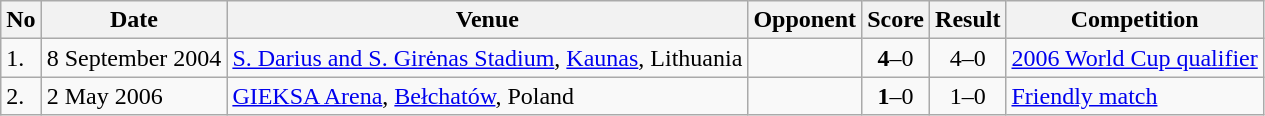<table class="wikitable" style="font-size:100%;">
<tr>
<th>No</th>
<th>Date</th>
<th>Venue</th>
<th>Opponent</th>
<th>Score</th>
<th>Result</th>
<th>Competition</th>
</tr>
<tr>
<td>1.</td>
<td>8 September 2004</td>
<td><a href='#'>S. Darius and S. Girėnas Stadium</a>, <a href='#'>Kaunas</a>, Lithuania</td>
<td></td>
<td align=center><strong>4</strong>–0</td>
<td align=center>4–0</td>
<td><a href='#'> 2006 World Cup qualifier</a></td>
</tr>
<tr>
<td>2.</td>
<td>2 May 2006</td>
<td><a href='#'>GIEKSA Arena</a>, <a href='#'>Bełchatów</a>, Poland</td>
<td></td>
<td align=center><strong>1</strong>–0</td>
<td align=center>1–0</td>
<td><a href='#'> Friendly match</a></td>
</tr>
</table>
